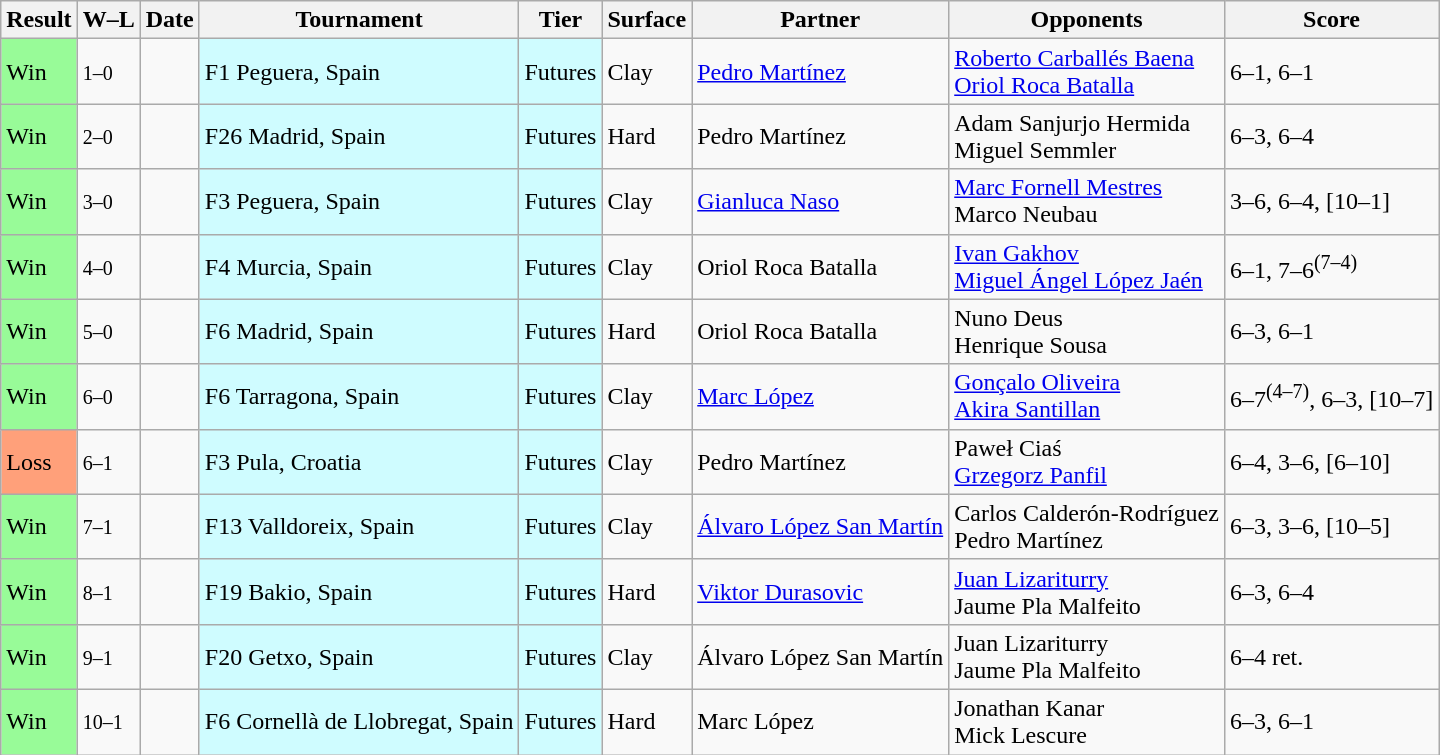<table class="sortable wikitable nowrap">
<tr>
<th>Result</th>
<th class="unsortable">W–L</th>
<th>Date</th>
<th>Tournament</th>
<th>Tier</th>
<th>Surface</th>
<th>Partner</th>
<th>Opponents</th>
<th class="unsortable">Score</th>
</tr>
<tr>
<td bgcolor=98FB98>Win</td>
<td><small>1–0</small></td>
<td></td>
<td style="background:#cffcff;">F1 Peguera, Spain</td>
<td style="background:#cffcff;">Futures</td>
<td>Clay</td>
<td> <a href='#'>Pedro Martínez</a></td>
<td> <a href='#'>Roberto Carballés Baena</a><br> <a href='#'>Oriol Roca Batalla</a></td>
<td>6–1, 6–1</td>
</tr>
<tr>
<td bgcolor=98FB98>Win</td>
<td><small>2–0</small></td>
<td></td>
<td style="background:#cffcff;">F26 Madrid, Spain</td>
<td style="background:#cffcff;">Futures</td>
<td>Hard</td>
<td> Pedro Martínez</td>
<td> Adam Sanjurjo Hermida<br> Miguel Semmler</td>
<td>6–3, 6–4</td>
</tr>
<tr>
<td bgcolor=98FB98>Win</td>
<td><small>3–0</small></td>
<td></td>
<td style="background:#cffcff;">F3 Peguera, Spain</td>
<td style="background:#cffcff;">Futures</td>
<td>Clay</td>
<td> <a href='#'>Gianluca Naso</a></td>
<td> <a href='#'>Marc Fornell Mestres</a><br> Marco Neubau</td>
<td>3–6, 6–4, [10–1]</td>
</tr>
<tr>
<td bgcolor=98FB98>Win</td>
<td><small>4–0</small></td>
<td></td>
<td style="background:#cffcff;">F4 Murcia, Spain</td>
<td style="background:#cffcff;">Futures</td>
<td>Clay</td>
<td> Oriol Roca Batalla</td>
<td> <a href='#'>Ivan Gakhov</a><br> <a href='#'>Miguel Ángel López Jaén</a></td>
<td>6–1, 7–6<sup>(7–4)</sup></td>
</tr>
<tr>
<td bgcolor=98FB98>Win</td>
<td><small>5–0</small></td>
<td></td>
<td style="background:#cffcff;">F6 Madrid, Spain</td>
<td style="background:#cffcff;">Futures</td>
<td>Hard</td>
<td> Oriol Roca Batalla</td>
<td> Nuno Deus<br> Henrique Sousa</td>
<td>6–3, 6–1</td>
</tr>
<tr>
<td bgcolor=98FB98>Win</td>
<td><small>6–0</small></td>
<td></td>
<td style="background:#cffcff;">F6 Tarragona, Spain</td>
<td style="background:#cffcff;">Futures</td>
<td>Clay</td>
<td> <a href='#'>Marc López</a></td>
<td> <a href='#'>Gonçalo Oliveira</a><br> <a href='#'>Akira Santillan</a></td>
<td>6–7<sup>(4–7)</sup>, 6–3, [10–7]</td>
</tr>
<tr>
<td bgcolor=FFA07A>Loss</td>
<td><small>6–1</small></td>
<td></td>
<td style="background:#cffcff;">F3 Pula, Croatia</td>
<td style="background:#cffcff;">Futures</td>
<td>Clay</td>
<td> Pedro Martínez</td>
<td> Paweł Ciaś<br> <a href='#'>Grzegorz Panfil</a></td>
<td>6–4, 3–6, [6–10]</td>
</tr>
<tr>
<td bgcolor=98FB98>Win</td>
<td><small>7–1</small></td>
<td></td>
<td style="background:#cffcff;">F13 Valldoreix, Spain</td>
<td style="background:#cffcff;">Futures</td>
<td>Clay</td>
<td> <a href='#'>Álvaro López San Martín</a></td>
<td> Carlos Calderón-Rodríguez <br> Pedro Martínez</td>
<td>6–3, 3–6, [10–5]</td>
</tr>
<tr>
<td bgcolor=98FB98>Win</td>
<td><small>8–1</small></td>
<td></td>
<td style="background:#cffcff;">F19 Bakio, Spain</td>
<td style="background:#cffcff;">Futures</td>
<td>Hard</td>
<td> <a href='#'>Viktor Durasovic</a></td>
<td> <a href='#'>Juan Lizariturry</a> <br> Jaume Pla Malfeito</td>
<td>6–3, 6–4</td>
</tr>
<tr>
<td bgcolor=98FB98>Win</td>
<td><small>9–1</small></td>
<td></td>
<td style="background:#cffcff;">F20 Getxo, Spain</td>
<td style="background:#cffcff;">Futures</td>
<td>Clay</td>
<td> Álvaro López San Martín</td>
<td> Juan Lizariturry <br> Jaume Pla Malfeito</td>
<td>6–4 ret.</td>
</tr>
<tr>
<td bgcolor=98FB98>Win</td>
<td><small>10–1</small></td>
<td></td>
<td style="background:#cffcff;">F6 Cornellà de Llobregat, Spain</td>
<td style="background:#cffcff;">Futures</td>
<td>Hard</td>
<td> Marc López</td>
<td> Jonathan Kanar <br> Mick Lescure</td>
<td>6–3, 6–1</td>
</tr>
</table>
